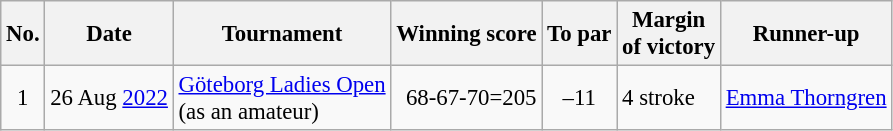<table class="wikitable" style="font-size:95%;">
<tr>
<th>No.</th>
<th>Date</th>
<th>Tournament</th>
<th>Winning score</th>
<th>To par</th>
<th>Margin<br>of victory</th>
<th>Runner-up</th>
</tr>
<tr>
<td align=center>1</td>
<td align=right>26 Aug <a href='#'>2022</a></td>
<td><a href='#'>Göteborg Ladies Open</a><br>(as an amateur)</td>
<td align=right>68-67-70=205</td>
<td align=center>–11</td>
<td>4 stroke</td>
<td> <a href='#'>Emma Thorngren</a></td>
</tr>
</table>
